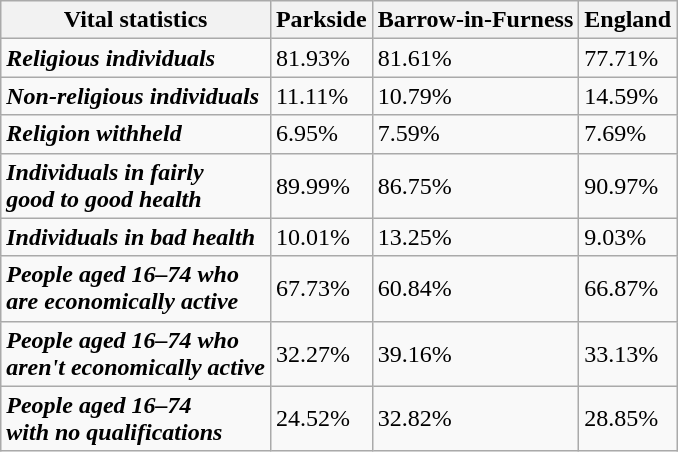<table class="wikitable">
<tr>
<th><strong>Vital statistics</strong></th>
<th><strong>Parkside</strong></th>
<th><strong>Barrow-in-Furness</strong></th>
<th><strong>England</strong></th>
</tr>
<tr>
<td><strong><em>Religious individuals</em></strong></td>
<td>81.93%</td>
<td>81.61%</td>
<td>77.71%</td>
</tr>
<tr>
<td><strong><em>Non-religious individuals</em></strong></td>
<td>11.11%</td>
<td>10.79%</td>
<td>14.59%</td>
</tr>
<tr>
<td><strong><em>Religion withheld</em></strong></td>
<td>6.95%</td>
<td>7.59%</td>
<td>7.69%</td>
</tr>
<tr>
<td><strong><em>Individuals in fairly<br>good to good health</em></strong></td>
<td>89.99%</td>
<td>86.75%</td>
<td>90.97%</td>
</tr>
<tr>
<td><strong><em>Individuals in bad health</em></strong></td>
<td>10.01%</td>
<td>13.25%</td>
<td>9.03%</td>
</tr>
<tr>
<td><strong><em>People aged 16–74 who<br>are economically active</em></strong></td>
<td>67.73%</td>
<td>60.84%</td>
<td>66.87%</td>
</tr>
<tr>
<td><strong><em>People aged 16–74 who<br>aren't economically active</em></strong></td>
<td>32.27%</td>
<td>39.16%</td>
<td>33.13%</td>
</tr>
<tr>
<td><strong><em>People aged 16–74<br>with no qualifications</em></strong></td>
<td>24.52%</td>
<td>32.82%</td>
<td>28.85%</td>
</tr>
</table>
